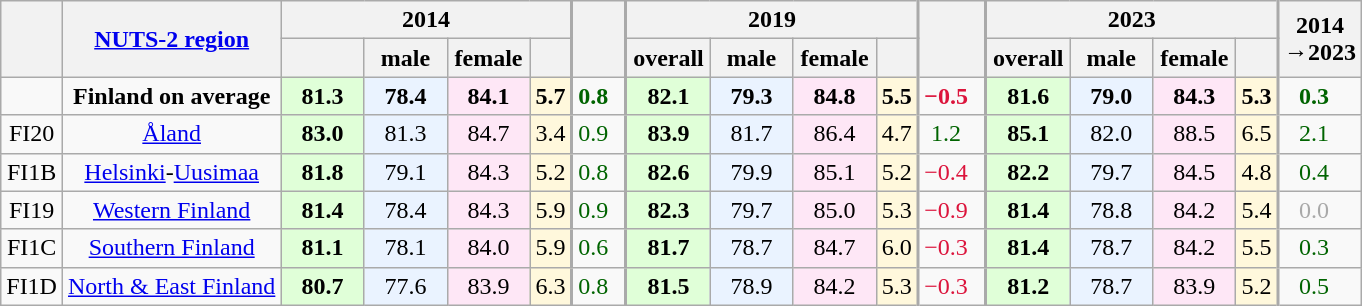<table class="wikitable sortable mw-datatable static-row-numbers sort-under col1left col2left col7right col12right col17right" style="text-align:center;">
<tr>
<th rowspan=2 style="vertical-align:middle;"></th>
<th rowspan=2 style="vertical-align:middle;"><a href='#'>NUTS-2 region</a></th>
<th colspan=4>2014</th>
<th rowspan=2 style="vertical-align:middle;border-left-width:2px;"></th>
<th colspan=4 style="border-left-width:2px;">2019</th>
<th rowspan=2 style="vertical-align:middle;border-left-width:2px;"></th>
<th colspan=4 style="border-left-width:2px;">2023</th>
<th rowspan=2 style="vertical-align:middle;border-left-width:2px;">2014<br>→2023</th>
</tr>
<tr>
<th style="vertical-align:middle;min-width:3em;"></th>
<th style="vertical-align:middle;min-width:3em;">male</th>
<th style="vertical-align:middle;min-width:3em;">female</th>
<th></th>
<th style="vertical-align:middle;min-width:3em;border-left-width:2px;">overall</th>
<th style="vertical-align:middle;min-width:3em;">male</th>
<th style="vertical-align:middle;min-width:3em;">female</th>
<th></th>
<th style="vertical-align:middle;min-width:3em;border-left-width:2px;">overall</th>
<th style="vertical-align:middle;min-width:3em;">male</th>
<th style="vertical-align:middle;min-width:3em;">female</th>
<th></th>
</tr>
<tr class=static-row-header>
<td></td>
<td><strong>Finland on average</strong></td>
<td style="background:#e0ffd8;"><strong>81.3</strong></td>
<td style="background:#eaf3ff;"><strong>78.4</strong></td>
<td style="background:#fee7f6;"><strong>84.1</strong></td>
<td style="background:#fff8dc;"><strong>5.7</strong></td>
<td style="padding-right:1.5ex;color:darkgreen;border-left-width:2px;"><strong>0.8</strong></td>
<td style="background:#e0ffd8;border-left-width:2px;"><strong>82.1</strong></td>
<td style="background:#eaf3ff;"><strong>79.3</strong></td>
<td style="background:#fee7f6;"><strong>84.8</strong></td>
<td style="background:#fff8dc;"><strong>5.5</strong></td>
<td style="padding-right:1.5ex;color:crimson;border-left-width:2px;"><strong>−0.5</strong></td>
<td style="background:#e0ffd8;border-left-width:2px;"><strong>81.6</strong></td>
<td style="background:#eaf3ff;"><strong>79.0</strong></td>
<td style="background:#fee7f6;"><strong>84.3</strong></td>
<td style="background:#fff8dc;"><strong>5.3</strong></td>
<td style="padding-right:1.5ex;color:darkgreen;border-left-width:2px;"><strong>0.3</strong></td>
</tr>
<tr>
<td>FI20</td>
<td><a href='#'>Åland</a></td>
<td style="background:#e0ffd8;"><strong>83.0</strong></td>
<td style="background:#eaf3ff;">81.3</td>
<td style="background:#fee7f6;">84.7</td>
<td style="background:#fff8dc;">3.4</td>
<td style="padding-right:1.5ex;color:darkgreen;border-left-width:2px;">0.9</td>
<td style="background:#e0ffd8;border-left-width:2px;"><strong>83.9</strong></td>
<td style="background:#eaf3ff;">81.7</td>
<td style="background:#fee7f6;">86.4</td>
<td style="background:#fff8dc;">4.7</td>
<td style="padding-right:1.5ex;color:darkgreen;border-left-width:2px;">1.2</td>
<td style="background:#e0ffd8;border-left-width:2px;"><strong>85.1</strong></td>
<td style="background:#eaf3ff;">82.0</td>
<td style="background:#fee7f6;">88.5</td>
<td style="background:#fff8dc;">6.5</td>
<td style="padding-right:1.5ex;color:darkgreen;border-left-width:2px;">2.1</td>
</tr>
<tr>
<td>FI1B</td>
<td><a href='#'>Helsinki</a>-<a href='#'>Uusimaa</a></td>
<td style="background:#e0ffd8;"><strong>81.8</strong></td>
<td style="background:#eaf3ff;">79.1</td>
<td style="background:#fee7f6;">84.3</td>
<td style="background:#fff8dc;">5.2</td>
<td style="padding-right:1.5ex;color:darkgreen;border-left-width:2px;">0.8</td>
<td style="background:#e0ffd8;border-left-width:2px;"><strong>82.6</strong></td>
<td style="background:#eaf3ff;">79.9</td>
<td style="background:#fee7f6;">85.1</td>
<td style="background:#fff8dc;">5.2</td>
<td style="padding-right:1.5ex;color:crimson;border-left-width:2px;">−0.4</td>
<td style="background:#e0ffd8;border-left-width:2px;"><strong>82.2</strong></td>
<td style="background:#eaf3ff;">79.7</td>
<td style="background:#fee7f6;">84.5</td>
<td style="background:#fff8dc;">4.8</td>
<td style="padding-right:1.5ex;color:darkgreen;border-left-width:2px;">0.4</td>
</tr>
<tr>
<td>FI19</td>
<td><a href='#'>Western Finland</a></td>
<td style="background:#e0ffd8;"><strong>81.4</strong></td>
<td style="background:#eaf3ff;">78.4</td>
<td style="background:#fee7f6;">84.3</td>
<td style="background:#fff8dc;">5.9</td>
<td style="padding-right:1.5ex;color:darkgreen;border-left-width:2px;">0.9</td>
<td style="background:#e0ffd8;border-left-width:2px;"><strong>82.3</strong></td>
<td style="background:#eaf3ff;">79.7</td>
<td style="background:#fee7f6;">85.0</td>
<td style="background:#fff8dc;">5.3</td>
<td style="padding-right:1.5ex;color:crimson;border-left-width:2px;">−0.9</td>
<td style="background:#e0ffd8;border-left-width:2px;"><strong>81.4</strong></td>
<td style="background:#eaf3ff;">78.8</td>
<td style="background:#fee7f6;">84.2</td>
<td style="background:#fff8dc;">5.4</td>
<td style="padding-right:1.5ex;color:darkgray;border-left-width:2px;">0.0</td>
</tr>
<tr>
<td>FI1C</td>
<td><a href='#'>Southern Finland</a></td>
<td style="background:#e0ffd8;"><strong>81.1</strong></td>
<td style="background:#eaf3ff;">78.1</td>
<td style="background:#fee7f6;">84.0</td>
<td style="background:#fff8dc;">5.9</td>
<td style="padding-right:1.5ex;color:darkgreen;border-left-width:2px;">0.6</td>
<td style="background:#e0ffd8;border-left-width:2px;"><strong>81.7</strong></td>
<td style="background:#eaf3ff;">78.7</td>
<td style="background:#fee7f6;">84.7</td>
<td style="background:#fff8dc;">6.0</td>
<td style="padding-right:1.5ex;color:crimson;border-left-width:2px;">−0.3</td>
<td style="background:#e0ffd8;border-left-width:2px;"><strong>81.4</strong></td>
<td style="background:#eaf3ff;">78.7</td>
<td style="background:#fee7f6;">84.2</td>
<td style="background:#fff8dc;">5.5</td>
<td style="padding-right:1.5ex;color:darkgreen;border-left-width:2px;">0.3</td>
</tr>
<tr>
<td>FI1D</td>
<td><a href='#'>North & East Finland</a></td>
<td style="background:#e0ffd8;"><strong>80.7</strong></td>
<td style="background:#eaf3ff;">77.6</td>
<td style="background:#fee7f6;">83.9</td>
<td style="background:#fff8dc;">6.3</td>
<td style="padding-right:1.5ex;color:darkgreen;border-left-width:2px;">0.8</td>
<td style="background:#e0ffd8;border-left-width:2px;"><strong>81.5</strong></td>
<td style="background:#eaf3ff;">78.9</td>
<td style="background:#fee7f6;">84.2</td>
<td style="background:#fff8dc;">5.3</td>
<td style="padding-right:1.5ex;color:crimson;border-left-width:2px;">−0.3</td>
<td style="background:#e0ffd8;border-left-width:2px;"><strong>81.2</strong></td>
<td style="background:#eaf3ff;">78.7</td>
<td style="background:#fee7f6;">83.9</td>
<td style="background:#fff8dc;">5.2</td>
<td style="padding-right:1.5ex;color:darkgreen;border-left-width:2px;">0.5</td>
</tr>
</table>
